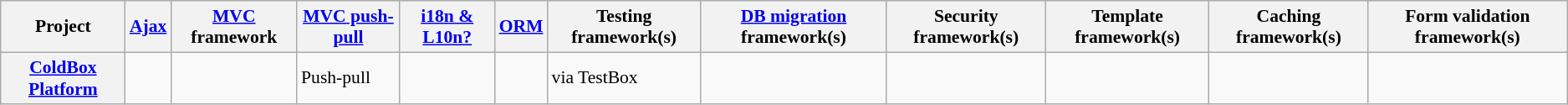<table class="wikitable sortable sort-under" style="font-size: 90%">
<tr>
<th>Project</th>
<th><a href='#'>Ajax</a></th>
<th><a href='#'>MVC</a> framework</th>
<th><a href='#'>MVC push-pull</a></th>
<th><a href='#'>i18n & L10n?</a></th>
<th><a href='#'>ORM</a></th>
<th>Testing framework(s)</th>
<th><a href='#'>DB migration</a> framework(s)</th>
<th>Security framework(s)</th>
<th>Template framework(s)</th>
<th>Caching framework(s)</th>
<th>Form validation framework(s)</th>
</tr>
<tr>
<th><a href='#'>ColdBox Platform</a></th>
<td></td>
<td></td>
<td>Push-pull</td>
<td></td>
<td></td>
<td> via TestBox</td>
<td></td>
<td></td>
<td></td>
<td></td>
<td></td>
</tr>
</table>
